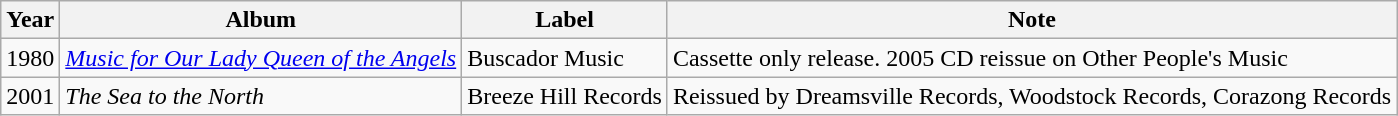<table class="wikitable">
<tr>
<th scope="col">Year</th>
<th scope="col">Album</th>
<th scope="col">Label</th>
<th scope="col">Note</th>
</tr>
<tr>
<td>1980</td>
<td scope="row"><em><a href='#'>Music for Our Lady Queen of the Angels</a></em></td>
<td>Buscador Music</td>
<td>Cassette only release. 2005 CD reissue on Other People's Music</td>
</tr>
<tr>
<td>2001</td>
<td scope="row"><em>The Sea to the North</em></td>
<td>Breeze Hill Records</td>
<td>Reissued by Dreamsville Records, Woodstock Records, Corazong Records</td>
</tr>
</table>
